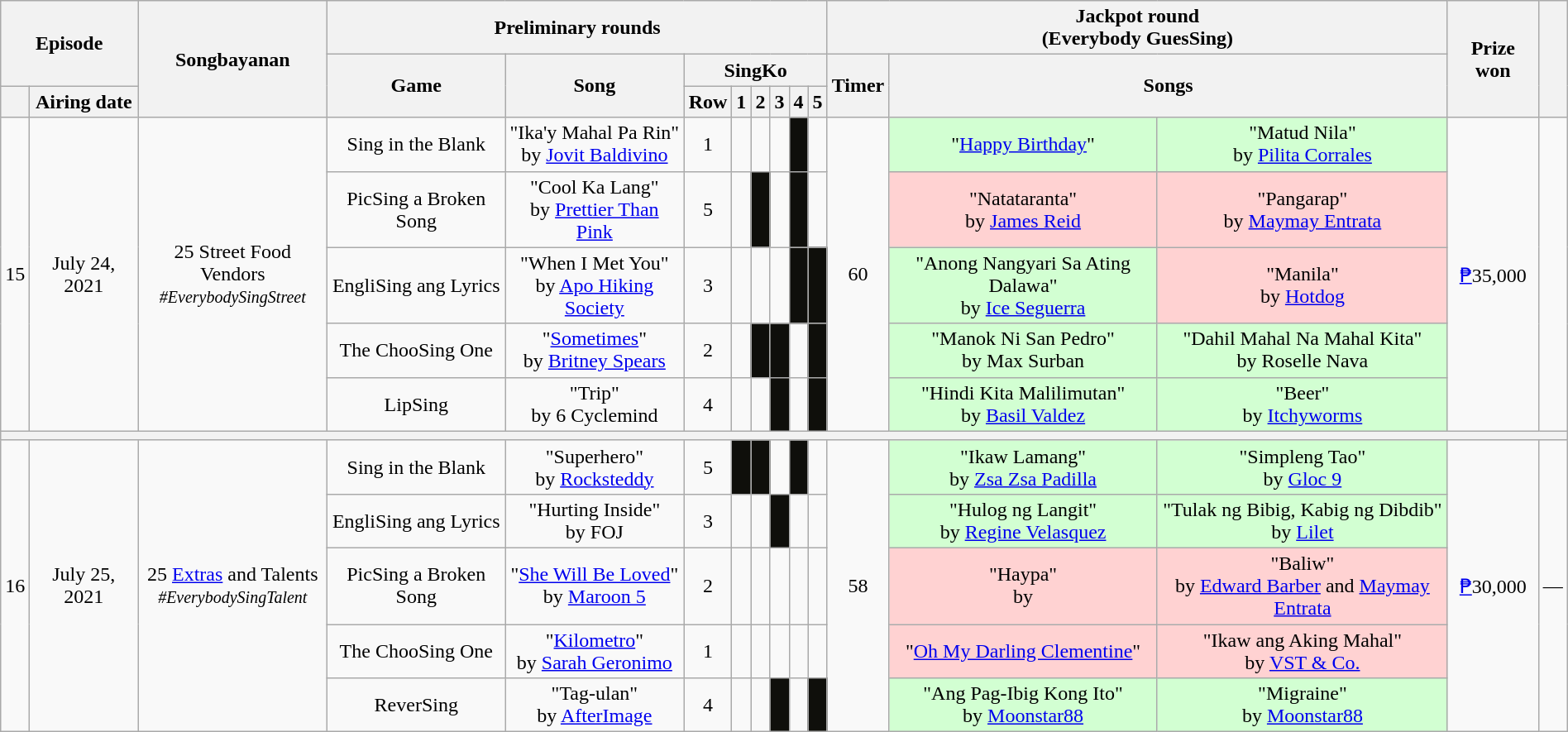<table class="wikitable mw-collapsible mw-collapsed" style="text-align:center; width:100%">
<tr>
<th colspan=2 rowspan=2>Episode</th>
<th rowspan=3>Songbayanan</th>
<th colspan=8>Preliminary rounds</th>
<th colspan=3>Jackpot round<br>(Everybody GuesSing)</th>
<th rowspan=3>Prize won</th>
<th rowspan=3></th>
</tr>
<tr>
<th rowspan=2>Game</th>
<th rowspan=2>Song</th>
<th colspan=6>SingKo</th>
<th rowspan=2>Timer</th>
<th colspan=2 rowspan=2>Songs</th>
</tr>
<tr>
<th></th>
<th>Airing date</th>
<th>Row</th>
<th>1</th>
<th>2</th>
<th>3</th>
<th>4</th>
<th>5</th>
</tr>
<tr>
<td rowspan=5>15</td>
<td rowspan=5>July 24, 2021</td>
<td rowspan=5>25 Street Food Vendors<br><small><em>#EverybodySingStreet</em></small></td>
<td>Sing in the Blank</td>
<td>"Ika'y Mahal Pa Rin"<br>by <a href='#'>Jovit Baldivino</a></td>
<td>1</td>
<td></td>
<td></td>
<td></td>
<td bgcolor=FFB></td>
<td></td>
<td rowspan=5>60 </td>
<td bgcolor=D2FFD2>"<a href='#'>Happy Birthday</a>"</td>
<td bgcolor=D2FFD2>"Matud Nila"<br>by <a href='#'>Pilita Corrales</a></td>
<td rowspan=5><a href='#'>₱</a>35,000</td>
<td rowspan=5><br></td>
</tr>
<tr>
<td>PicSing a Broken Song</td>
<td>"Cool Ka Lang"<br>by <a href='#'>Prettier Than Pink</a></td>
<td>5</td>
<td></td>
<td bgcolor=FFB></td>
<td></td>
<td bgcolor=FFB></td>
<td></td>
<td bgcolor=FFD2D2>"Natataranta"<br>by <a href='#'>James Reid</a></td>
<td bgcolor=FFD2D2>"Pangarap"<br>by <a href='#'>Maymay Entrata</a></td>
</tr>
<tr>
<td>EngliSing ang Lyrics</td>
<td>"When I Met You"<br>by <a href='#'>Apo Hiking Society</a></td>
<td>3</td>
<td></td>
<td></td>
<td></td>
<td bgcolor=FFB></td>
<td bgcolor=FFB></td>
<td bgcolor=D2FFD2>"Anong Nangyari Sa Ating Dalawa"<br>by <a href='#'>Ice Seguerra</a></td>
<td bgcolor=FFD2D2>"Manila"<br>by <a href='#'>Hotdog</a></td>
</tr>
<tr>
<td>The ChooSing One</td>
<td>"<a href='#'>Sometimes</a>"<br>by <a href='#'>Britney Spears</a></td>
<td>2</td>
<td></td>
<td bgcolor=FFB></td>
<td bgcolor=FFB></td>
<td></td>
<td bgcolor=FFB></td>
<td bgcolor=D2FFD2>"Manok Ni San Pedro"<br>by Max Surban</td>
<td bgcolor=D2FFD2>"Dahil Mahal Na Mahal Kita"<br>by Roselle Nava</td>
</tr>
<tr>
<td>LipSing</td>
<td>"Trip"<br>by 6 Cyclemind</td>
<td>4</td>
<td></td>
<td></td>
<td bgcolor=FFB></td>
<td></td>
<td bgcolor=FFB></td>
<td bgcolor=D2FFD2>"Hindi Kita Malilimutan"<br>by <a href='#'>Basil Valdez</a></td>
<td bgcolor=D2FFD2>"Beer"<br>by <a href='#'>Itchyworms</a></td>
</tr>
<tr>
<th colspan=16 bgcolor=555></th>
</tr>
<tr>
<td rowspan=9>16</td>
<td rowspan=9>July 25, 2021</td>
<td rowspan=9>25 <a href='#'>Extras</a> and Talents<br><small><em>#EverybodySingTalent</em></small></td>
<td>Sing in the Blank</td>
<td>"Superhero"<br>by <a href='#'>Rocksteddy</a></td>
<td>5</td>
<td bgcolor=FFB></td>
<td bgcolor=FFB></td>
<td></td>
<td bgcolor=FFB></td>
<td></td>
<td rowspan=5>58 </td>
<td bgcolor=D2FFD2>"Ikaw Lamang"<br>by <a href='#'>Zsa Zsa Padilla</a></td>
<td bgcolor=D2FFD2>"Simpleng Tao"<br>by <a href='#'>Gloc 9</a></td>
<td rowspan=5><a href='#'>₱</a>30,000</td>
<td rowspan=5>—</td>
</tr>
<tr>
<td>EngliSing ang Lyrics</td>
<td>"Hurting Inside"<br>by FOJ</td>
<td>3</td>
<td></td>
<td></td>
<td bgcolor=FFB></td>
<td></td>
<td></td>
<td bgcolor=D2FFD2>"Hulog ng Langit"<br>by <a href='#'>Regine Velasquez</a></td>
<td bgcolor=D2FFD2>"Tulak ng Bibig, Kabig ng Dibdib"<br>by <a href='#'>Lilet</a></td>
</tr>
<tr>
<td>PicSing a Broken Song</td>
<td>"<a href='#'>She Will Be Loved</a>"<br>by <a href='#'>Maroon 5</a></td>
<td>2</td>
<td></td>
<td></td>
<td></td>
<td></td>
<td></td>
<td bgcolor=FFD2D2>"Haypa"<br>by </td>
<td bgcolor=FFD2D2>"Baliw"<br>by <a href='#'>Edward Barber</a> and <a href='#'>Maymay Entrata</a></td>
</tr>
<tr>
<td>The ChooSing One</td>
<td>"<a href='#'>Kilometro</a>"<br>by <a href='#'>Sarah Geronimo</a></td>
<td>1</td>
<td></td>
<td></td>
<td></td>
<td></td>
<td></td>
<td bgcolor=FFD2D2>"<a href='#'>Oh My Darling Clementine</a>"</td>
<td bgcolor=FFD2D2>"Ikaw ang Aking Mahal"<br>by <a href='#'>VST & Co.</a></td>
</tr>
<tr>
<td>ReverSing</td>
<td>"Tag-ulan"<br>by <a href='#'>AfterImage</a></td>
<td>4</td>
<td></td>
<td></td>
<td bgcolor=FFB></td>
<td></td>
<td bgcolor=FFB></td>
<td bgcolor=D2FFD2>"Ang Pag-Ibig Kong Ito"<br>by <a href='#'>Moonstar88</a></td>
<td bgcolor=D2FFD2>"Migraine"<br>by <a href='#'>Moonstar88</a></td>
</tr>
</table>
